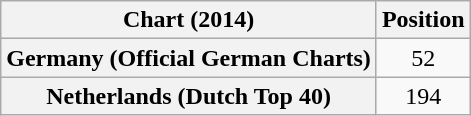<table class="wikitable sortable plainrowheaders" style="text-align:center">
<tr>
<th scope="col">Chart (2014)</th>
<th scope="col">Position</th>
</tr>
<tr>
<th scope="row">Germany (Official German Charts)</th>
<td>52</td>
</tr>
<tr>
<th scope="row">Netherlands (Dutch Top 40)</th>
<td>194</td>
</tr>
</table>
